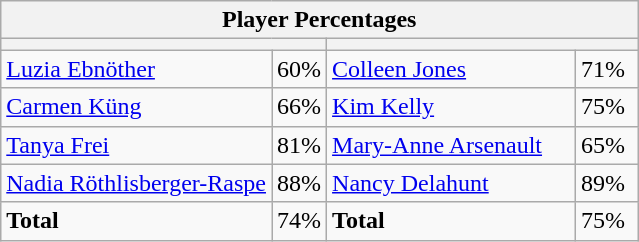<table class="wikitable">
<tr>
<th colspan=4 width=400>Player Percentages</th>
</tr>
<tr>
<th colspan=2 width=200></th>
<th colspan=2 width=200></th>
</tr>
<tr>
<td><a href='#'>Luzia Ebnöther</a></td>
<td>60%</td>
<td><a href='#'>Colleen Jones</a></td>
<td>71%</td>
</tr>
<tr>
<td><a href='#'>Carmen Küng</a></td>
<td>66%</td>
<td><a href='#'>Kim Kelly</a></td>
<td>75%</td>
</tr>
<tr>
<td><a href='#'>Tanya Frei</a></td>
<td>81%</td>
<td><a href='#'>Mary-Anne Arsenault</a></td>
<td>65%</td>
</tr>
<tr>
<td><a href='#'>Nadia Röthlisberger-Raspe</a></td>
<td>88%</td>
<td><a href='#'>Nancy Delahunt</a></td>
<td>89%</td>
</tr>
<tr>
<td><strong>Total</strong></td>
<td>74%</td>
<td><strong>Total</strong></td>
<td>75%</td>
</tr>
</table>
